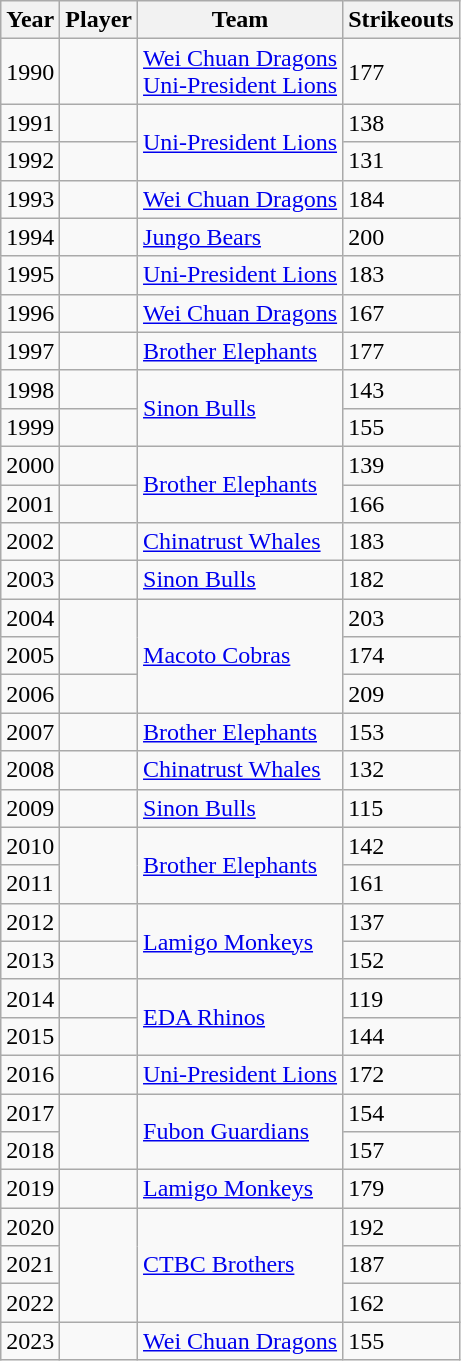<table class="wikitable">
<tr>
<th>Year</th>
<th>Player</th>
<th>Team</th>
<th>Strikeouts</th>
</tr>
<tr>
<td>1990</td>
<td><br></td>
<td><a href='#'>Wei Chuan Dragons</a><br><a href='#'>Uni-President Lions</a></td>
<td>177</td>
</tr>
<tr>
<td>1991</td>
<td></td>
<td rowspan="2"><a href='#'>Uni-President Lions</a></td>
<td>138</td>
</tr>
<tr>
<td>1992</td>
<td></td>
<td>131</td>
</tr>
<tr>
<td>1993</td>
<td></td>
<td><a href='#'>Wei Chuan Dragons</a></td>
<td>184</td>
</tr>
<tr>
<td>1994</td>
<td></td>
<td><a href='#'>Jungo Bears</a></td>
<td>200</td>
</tr>
<tr>
<td>1995</td>
<td></td>
<td><a href='#'>Uni-President Lions</a></td>
<td>183</td>
</tr>
<tr>
<td>1996</td>
<td></td>
<td><a href='#'>Wei Chuan Dragons</a></td>
<td>167</td>
</tr>
<tr>
<td>1997</td>
<td></td>
<td><a href='#'>Brother Elephants</a></td>
<td>177</td>
</tr>
<tr>
<td>1998</td>
<td></td>
<td rowspan="2"><a href='#'>Sinon Bulls</a></td>
<td>143</td>
</tr>
<tr>
<td>1999</td>
<td></td>
<td>155</td>
</tr>
<tr>
<td>2000</td>
<td></td>
<td rowspan="2"><a href='#'>Brother Elephants</a></td>
<td>139</td>
</tr>
<tr>
<td>2001</td>
<td></td>
<td>166</td>
</tr>
<tr>
<td>2002</td>
<td></td>
<td><a href='#'>Chinatrust Whales</a></td>
<td>183</td>
</tr>
<tr>
<td>2003</td>
<td></td>
<td><a href='#'>Sinon Bulls</a></td>
<td>182</td>
</tr>
<tr>
<td>2004</td>
<td rowspan="2"></td>
<td rowspan="3"><a href='#'>Macoto Cobras</a></td>
<td>203</td>
</tr>
<tr>
<td>2005</td>
<td>174</td>
</tr>
<tr>
<td>2006</td>
<td></td>
<td>209</td>
</tr>
<tr>
<td>2007</td>
<td></td>
<td><a href='#'>Brother Elephants</a></td>
<td>153</td>
</tr>
<tr>
<td>2008</td>
<td></td>
<td><a href='#'>Chinatrust Whales</a></td>
<td>132</td>
</tr>
<tr>
<td>2009</td>
<td></td>
<td><a href='#'>Sinon Bulls</a></td>
<td>115</td>
</tr>
<tr>
<td>2010</td>
<td rowspan="2"></td>
<td rowspan="2"><a href='#'>Brother Elephants</a></td>
<td>142</td>
</tr>
<tr>
<td>2011</td>
<td>161</td>
</tr>
<tr>
<td>2012</td>
<td></td>
<td rowspan="2"><a href='#'>Lamigo Monkeys</a></td>
<td>137</td>
</tr>
<tr>
<td>2013</td>
<td></td>
<td>152</td>
</tr>
<tr>
<td>2014</td>
<td></td>
<td rowspan="2"><a href='#'>EDA Rhinos</a></td>
<td>119</td>
</tr>
<tr>
<td>2015</td>
<td></td>
<td>144</td>
</tr>
<tr>
<td>2016</td>
<td></td>
<td><a href='#'>Uni-President Lions</a></td>
<td>172</td>
</tr>
<tr>
<td>2017</td>
<td rowspan="2"></td>
<td rowspan="2"><a href='#'>Fubon Guardians</a></td>
<td>154</td>
</tr>
<tr>
<td>2018</td>
<td>157</td>
</tr>
<tr>
<td>2019</td>
<td></td>
<td><a href='#'>Lamigo Monkeys</a></td>
<td>179</td>
</tr>
<tr>
<td>2020</td>
<td rowspan="3"></td>
<td rowspan="3"><a href='#'>CTBC Brothers</a></td>
<td>192</td>
</tr>
<tr>
<td>2021</td>
<td>187</td>
</tr>
<tr>
<td>2022</td>
<td>162</td>
</tr>
<tr>
<td>2023</td>
<td></td>
<td><a href='#'>Wei Chuan Dragons</a></td>
<td>155</td>
</tr>
</table>
